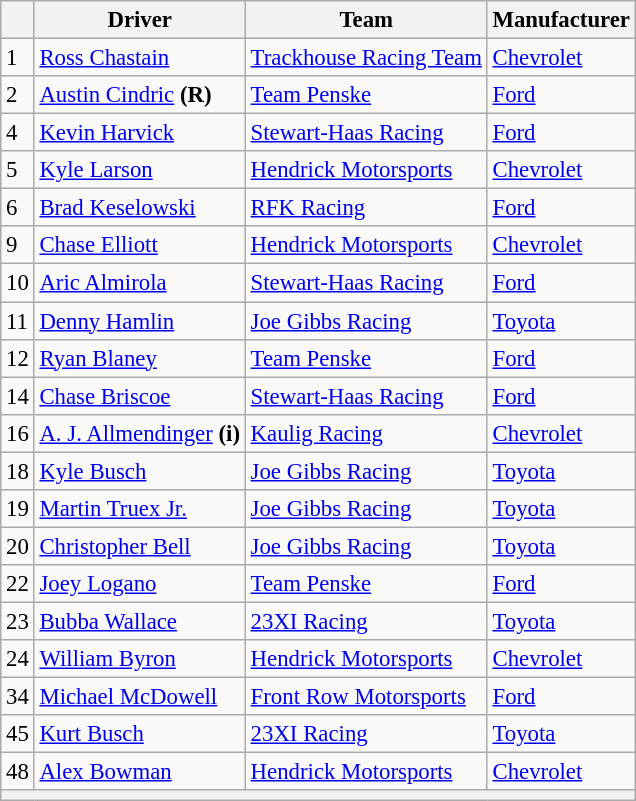<table class="wikitable" style="font-size:95%">
<tr>
<th></th>
<th>Driver</th>
<th>Team</th>
<th>Manufacturer</th>
</tr>
<tr>
<td>1</td>
<td><a href='#'>Ross Chastain</a></td>
<td><a href='#'>Trackhouse Racing Team</a></td>
<td><a href='#'>Chevrolet</a></td>
</tr>
<tr>
<td>2</td>
<td><a href='#'>Austin Cindric</a> <strong>(R)</strong></td>
<td><a href='#'>Team Penske</a></td>
<td><a href='#'>Ford</a></td>
</tr>
<tr>
<td>4</td>
<td><a href='#'>Kevin Harvick</a></td>
<td><a href='#'>Stewart-Haas Racing</a></td>
<td><a href='#'>Ford</a></td>
</tr>
<tr>
<td>5</td>
<td><a href='#'>Kyle Larson</a></td>
<td><a href='#'>Hendrick Motorsports</a></td>
<td><a href='#'>Chevrolet</a></td>
</tr>
<tr>
<td>6</td>
<td><a href='#'>Brad Keselowski</a></td>
<td><a href='#'>RFK Racing</a></td>
<td><a href='#'>Ford</a></td>
</tr>
<tr>
<td>9</td>
<td><a href='#'>Chase Elliott</a></td>
<td><a href='#'>Hendrick Motorsports</a></td>
<td><a href='#'>Chevrolet</a></td>
</tr>
<tr>
<td>10</td>
<td><a href='#'>Aric Almirola</a></td>
<td><a href='#'>Stewart-Haas Racing</a></td>
<td><a href='#'>Ford</a></td>
</tr>
<tr>
<td>11</td>
<td><a href='#'>Denny Hamlin</a></td>
<td><a href='#'>Joe Gibbs Racing</a></td>
<td><a href='#'>Toyota</a></td>
</tr>
<tr>
<td>12</td>
<td><a href='#'>Ryan Blaney</a></td>
<td><a href='#'>Team Penske</a></td>
<td><a href='#'>Ford</a></td>
</tr>
<tr>
<td>14</td>
<td><a href='#'>Chase Briscoe</a></td>
<td><a href='#'>Stewart-Haas Racing</a></td>
<td><a href='#'>Ford</a></td>
</tr>
<tr>
<td>16</td>
<td><a href='#'>A. J. Allmendinger</a> <strong>(i)</strong></td>
<td><a href='#'>Kaulig Racing</a></td>
<td><a href='#'>Chevrolet</a></td>
</tr>
<tr>
<td>18</td>
<td><a href='#'>Kyle Busch</a></td>
<td><a href='#'>Joe Gibbs Racing</a></td>
<td><a href='#'>Toyota</a></td>
</tr>
<tr>
<td>19</td>
<td><a href='#'>Martin Truex Jr.</a></td>
<td><a href='#'>Joe Gibbs Racing</a></td>
<td><a href='#'>Toyota</a></td>
</tr>
<tr>
<td>20</td>
<td><a href='#'>Christopher Bell</a></td>
<td><a href='#'>Joe Gibbs Racing</a></td>
<td><a href='#'>Toyota</a></td>
</tr>
<tr>
<td>22</td>
<td><a href='#'>Joey Logano</a></td>
<td><a href='#'>Team Penske</a></td>
<td><a href='#'>Ford</a></td>
</tr>
<tr>
<td>23</td>
<td><a href='#'>Bubba Wallace</a></td>
<td><a href='#'>23XI Racing</a></td>
<td><a href='#'>Toyota</a></td>
</tr>
<tr>
<td>24</td>
<td><a href='#'>William Byron</a></td>
<td><a href='#'>Hendrick Motorsports</a></td>
<td><a href='#'>Chevrolet</a></td>
</tr>
<tr>
<td>34</td>
<td><a href='#'>Michael McDowell</a></td>
<td><a href='#'>Front Row Motorsports</a></td>
<td><a href='#'>Ford</a></td>
</tr>
<tr>
<td>45</td>
<td><a href='#'>Kurt Busch</a></td>
<td><a href='#'>23XI Racing</a></td>
<td><a href='#'>Toyota</a></td>
</tr>
<tr>
<td>48</td>
<td><a href='#'>Alex Bowman</a></td>
<td><a href='#'>Hendrick Motorsports</a></td>
<td><a href='#'>Chevrolet</a></td>
</tr>
<tr>
<th colspan="4"></th>
</tr>
</table>
